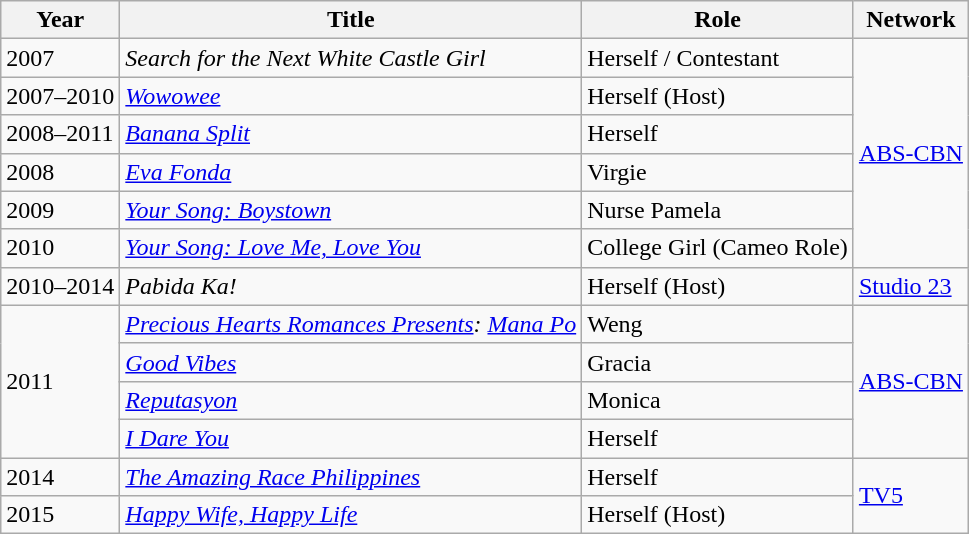<table class="wikitable sortable">
<tr>
<th>Year</th>
<th>Title</th>
<th>Role</th>
<th>Network</th>
</tr>
<tr>
<td>2007</td>
<td><em>Search for the Next White Castle Girl</em></td>
<td>Herself / Contestant</td>
<td rowspan=6><a href='#'>ABS-CBN</a></td>
</tr>
<tr>
<td>2007–2010</td>
<td><em><a href='#'>Wowowee</a></em></td>
<td>Herself (Host)</td>
</tr>
<tr>
<td>2008–2011</td>
<td><em><a href='#'>Banana Split</a></em></td>
<td>Herself</td>
</tr>
<tr>
<td>2008</td>
<td><em><a href='#'>Eva Fonda</a></em></td>
<td>Virgie</td>
</tr>
<tr>
<td>2009</td>
<td><em><a href='#'>Your Song: Boystown</a></em></td>
<td>Nurse Pamela</td>
</tr>
<tr>
<td>2010</td>
<td><em><a href='#'>Your Song: Love Me, Love You</a></em></td>
<td>College Girl (Cameo Role)</td>
</tr>
<tr>
<td>2010–2014</td>
<td><em>Pabida Ka!</em></td>
<td>Herself (Host)</td>
<td><a href='#'>Studio 23</a></td>
</tr>
<tr>
<td rowspan=4>2011</td>
<td><em><a href='#'>Precious Hearts Romances Presents</a>: <a href='#'>Mana Po</a></em></td>
<td>Weng</td>
<td rowspan=4><a href='#'>ABS-CBN</a></td>
</tr>
<tr>
<td><em><a href='#'>Good Vibes</a></em></td>
<td>Gracia</td>
</tr>
<tr>
<td><em><a href='#'>Reputasyon</a></em></td>
<td>Monica</td>
</tr>
<tr>
<td><em><a href='#'>I Dare You</a></em></td>
<td>Herself</td>
</tr>
<tr>
<td>2014</td>
<td><em><a href='#'>The Amazing Race Philippines</a></em></td>
<td>Herself</td>
<td rowspan=2><a href='#'>TV5</a></td>
</tr>
<tr>
<td>2015</td>
<td><em><a href='#'>Happy Wife, Happy Life</a></em></td>
<td>Herself (Host)</td>
</tr>
</table>
